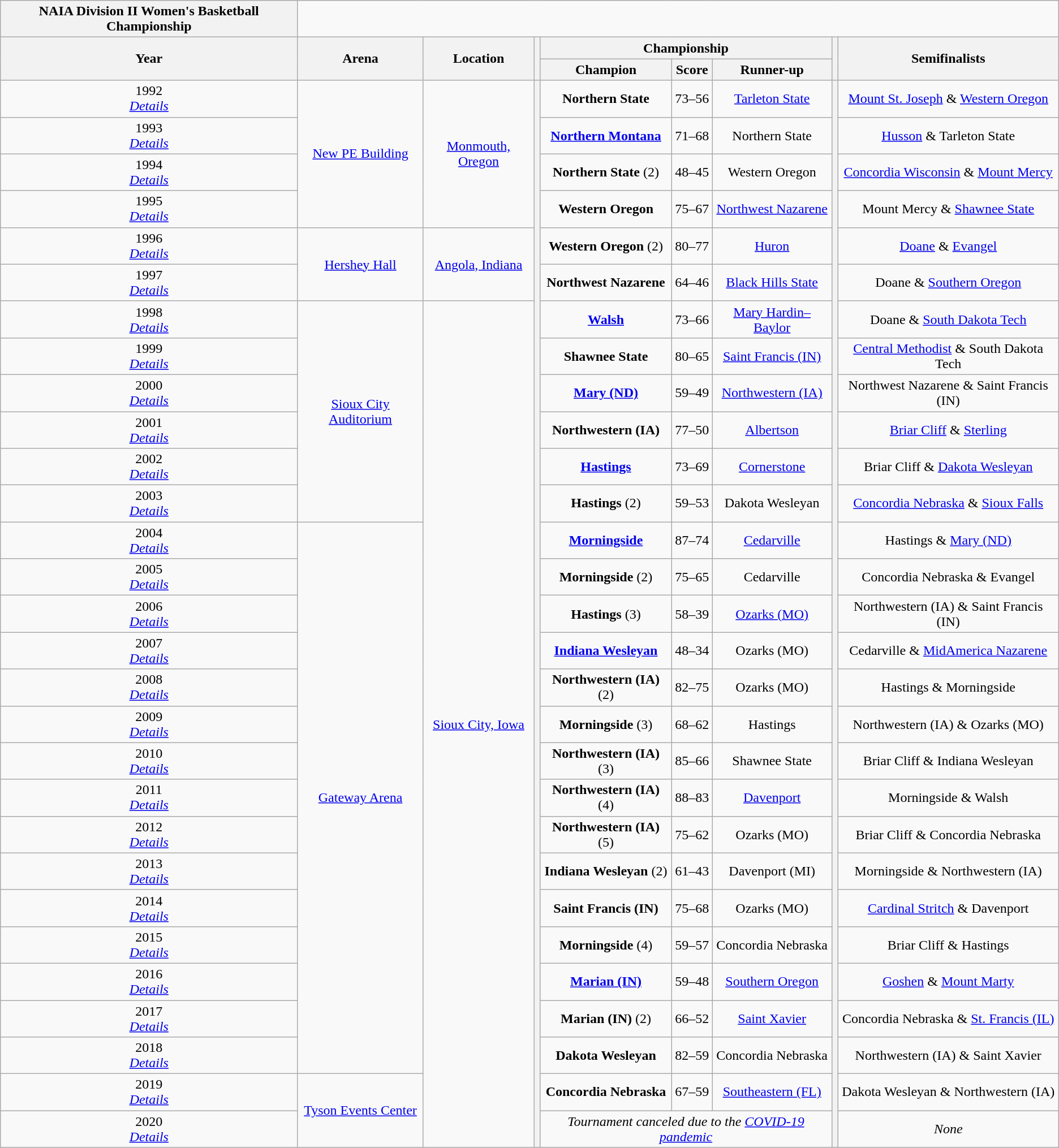<table class="wikitable" style="text-align:center">
<tr>
<th style=>NAIA Division II Women's Basketball Championship</th>
</tr>
<tr>
<th rowspan=2>Year</th>
<th rowspan=2>Arena</th>
<th rowspan=2>Location</th>
<th rowspan=2></th>
<th colspan=3>Championship</th>
<th rowspan=2></th>
<th rowspan=2>Semifinalists</th>
</tr>
<tr>
<th>Champion</th>
<th>Score</th>
<th>Runner-up</th>
</tr>
<tr>
<td>1992<br><em><a href='#'>Details</a></em></td>
<td rowspan="4"><a href='#'>New PE Building</a></td>
<td rowspan="4"><a href='#'>Monmouth, Oregon</a></td>
<th rowspan=29></th>
<td><strong>Northern State</strong></td>
<td>73–56</td>
<td><a href='#'>Tarleton State</a></td>
<th rowspan=29></th>
<td><a href='#'>Mount St. Joseph</a> & <a href='#'>Western Oregon</a></td>
</tr>
<tr>
<td>1993<br><em><a href='#'>Details</a></em></td>
<td><strong><a href='#'>Northern Montana</a></strong></td>
<td>71–68</td>
<td>Northern State</td>
<td><a href='#'>Husson</a> & Tarleton State</td>
</tr>
<tr>
<td>1994<br><em><a href='#'>Details</a></em></td>
<td><strong>Northern State</strong> (2)</td>
<td>48–45</td>
<td>Western Oregon</td>
<td><a href='#'>Concordia Wisconsin</a> & <a href='#'>Mount Mercy</a></td>
</tr>
<tr>
<td>1995<br><em><a href='#'>Details</a></em></td>
<td><strong>Western Oregon</strong></td>
<td>75–67</td>
<td><a href='#'>Northwest Nazarene</a></td>
<td>Mount Mercy & <a href='#'>Shawnee State</a></td>
</tr>
<tr>
<td>1996<br><em><a href='#'>Details</a></em></td>
<td rowspan="2"><a href='#'>Hershey Hall</a></td>
<td rowspan="2"><a href='#'>Angola, Indiana</a></td>
<td><strong>Western Oregon</strong> (2)</td>
<td>80–77</td>
<td><a href='#'>Huron</a></td>
<td><a href='#'>Doane</a> & <a href='#'>Evangel</a></td>
</tr>
<tr>
<td>1997<br><em><a href='#'>Details</a></em></td>
<td><strong>Northwest Nazarene</strong></td>
<td>64–46</td>
<td><a href='#'>Black Hills State</a></td>
<td>Doane & <a href='#'>Southern Oregon</a></td>
</tr>
<tr>
<td>1998<br><em><a href='#'>Details</a></em></td>
<td rowspan="6"><a href='#'>Sioux City Auditorium</a></td>
<td rowspan="23"><a href='#'>Sioux City, Iowa</a></td>
<td><strong><a href='#'>Walsh</a></strong></td>
<td>73–66</td>
<td><a href='#'>Mary Hardin–Baylor</a></td>
<td>Doane & <a href='#'>South Dakota Tech</a></td>
</tr>
<tr>
<td>1999<br><em><a href='#'>Details</a></em></td>
<td><strong>Shawnee State</strong></td>
<td>80–65</td>
<td><a href='#'>Saint Francis (IN)</a></td>
<td><a href='#'>Central Methodist</a> & South Dakota Tech</td>
</tr>
<tr>
<td>2000<br><em><a href='#'>Details</a></em></td>
<td><strong><a href='#'>Mary (ND)</a></strong></td>
<td>59–49</td>
<td><a href='#'>Northwestern (IA)</a></td>
<td>Northwest Nazarene & Saint Francis (IN)</td>
</tr>
<tr>
<td>2001<br><em><a href='#'>Details</a></em></td>
<td><strong>Northwestern (IA)</strong></td>
<td>77–50</td>
<td><a href='#'>Albertson</a></td>
<td><a href='#'>Briar Cliff</a> & <a href='#'>Sterling</a></td>
</tr>
<tr>
<td>2002<br><em><a href='#'>Details</a></em></td>
<td><strong><a href='#'>Hastings</a></strong></td>
<td>73–69</td>
<td><a href='#'>Cornerstone</a></td>
<td>Briar Cliff & <a href='#'>Dakota Wesleyan</a></td>
</tr>
<tr>
<td>2003<br><em><a href='#'>Details</a></em></td>
<td><strong>Hastings</strong> (2)</td>
<td>59–53</td>
<td>Dakota Wesleyan</td>
<td><a href='#'>Concordia Nebraska</a> & <a href='#'>Sioux Falls</a></td>
</tr>
<tr>
<td>2004<br><em><a href='#'>Details</a></em></td>
<td rowspan="15"><a href='#'>Gateway Arena</a></td>
<td><strong><a href='#'>Morningside</a></strong></td>
<td>87–74</td>
<td><a href='#'>Cedarville</a></td>
<td>Hastings & <a href='#'>Mary (ND)</a></td>
</tr>
<tr>
<td>2005<br><em><a href='#'>Details</a></em></td>
<td><strong>Morningside</strong> (2)</td>
<td>75–65</td>
<td>Cedarville</td>
<td>Concordia Nebraska & Evangel</td>
</tr>
<tr>
<td>2006<br><em><a href='#'>Details</a></em></td>
<td><strong>Hastings </strong> (3)</td>
<td>58–39</td>
<td><a href='#'>Ozarks (MO)</a></td>
<td>Northwestern (IA) & Saint Francis (IN)</td>
</tr>
<tr>
<td>2007<br><em><a href='#'>Details</a></em></td>
<td><strong><a href='#'>Indiana Wesleyan</a></strong></td>
<td>48–34</td>
<td>Ozarks (MO)</td>
<td>Cedarville & <a href='#'>MidAmerica Nazarene</a></td>
</tr>
<tr>
<td>2008<br><em><a href='#'>Details</a></em></td>
<td><strong>Northwestern (IA)</strong> (2)</td>
<td>82–75</td>
<td>Ozarks (MO)</td>
<td>Hastings & Morningside</td>
</tr>
<tr>
<td>2009<br><em><a href='#'>Details</a></em></td>
<td><strong>Morningside</strong> (3)</td>
<td>68–62</td>
<td>Hastings</td>
<td>Northwestern (IA) & Ozarks (MO)</td>
</tr>
<tr>
<td>2010<br><em><a href='#'>Details</a></em></td>
<td><strong>Northwestern (IA)</strong> (3)</td>
<td>85–66</td>
<td>Shawnee State</td>
<td>Briar Cliff & Indiana Wesleyan</td>
</tr>
<tr>
<td>2011<br><em><a href='#'>Details</a></em></td>
<td><strong>Northwestern (IA)</strong> (4)</td>
<td>88–83</td>
<td><a href='#'>Davenport</a></td>
<td>Morningside & Walsh</td>
</tr>
<tr>
<td>2012<br><em><a href='#'>Details</a></em></td>
<td><strong>Northwestern (IA)</strong> (5)</td>
<td>75–62</td>
<td>Ozarks (MO)</td>
<td>Briar Cliff & Concordia Nebraska</td>
</tr>
<tr>
<td>2013<br><em><a href='#'>Details</a></em></td>
<td><strong>Indiana Wesleyan</strong> (2)</td>
<td>61–43</td>
<td>Davenport (MI)</td>
<td>Morningside & Northwestern (IA)</td>
</tr>
<tr>
<td>2014<br><em><a href='#'>Details</a></em></td>
<td><strong>Saint Francis (IN)</strong></td>
<td>75–68</td>
<td>Ozarks (MO)</td>
<td><a href='#'>Cardinal Stritch</a> & Davenport</td>
</tr>
<tr>
<td>2015<br><em><a href='#'>Details</a></em></td>
<td><strong>Morningside</strong> (4)</td>
<td>59–57</td>
<td>Concordia Nebraska</td>
<td>Briar Cliff & Hastings</td>
</tr>
<tr>
<td>2016<br><em><a href='#'>Details</a></em></td>
<td><strong><a href='#'>Marian (IN)</a></strong></td>
<td>59–48</td>
<td><a href='#'>Southern Oregon</a></td>
<td><a href='#'>Goshen</a> & <a href='#'>Mount Marty</a></td>
</tr>
<tr>
<td>2017<br><em><a href='#'>Details</a></em></td>
<td><strong>Marian (IN)</strong> (2)</td>
<td>66–52</td>
<td><a href='#'>Saint Xavier</a></td>
<td>Concordia Nebraska & <a href='#'>St. Francis (IL)</a></td>
</tr>
<tr>
<td>2018<br><em><a href='#'>Details</a></em></td>
<td><strong>Dakota Wesleyan</strong></td>
<td>82–59</td>
<td>Concordia Nebraska</td>
<td>Northwestern (IA) & Saint Xavier</td>
</tr>
<tr>
<td>2019<br><em><a href='#'>Details</a></em></td>
<td rowspan="2"><a href='#'>Tyson Events Center</a></td>
<td><strong>Concordia Nebraska</strong></td>
<td>67–59</td>
<td><a href='#'>Southeastern (FL)</a></td>
<td>Dakota Wesleyan & Northwestern (IA)</td>
</tr>
<tr>
<td>2020<br><em><a href='#'>Details</a></em></td>
<td colspan=3><em>Tournament canceled due to the <a href='#'>COVID-19 pandemic</a></em></td>
<td colspan=2><em>None</em></td>
</tr>
</table>
